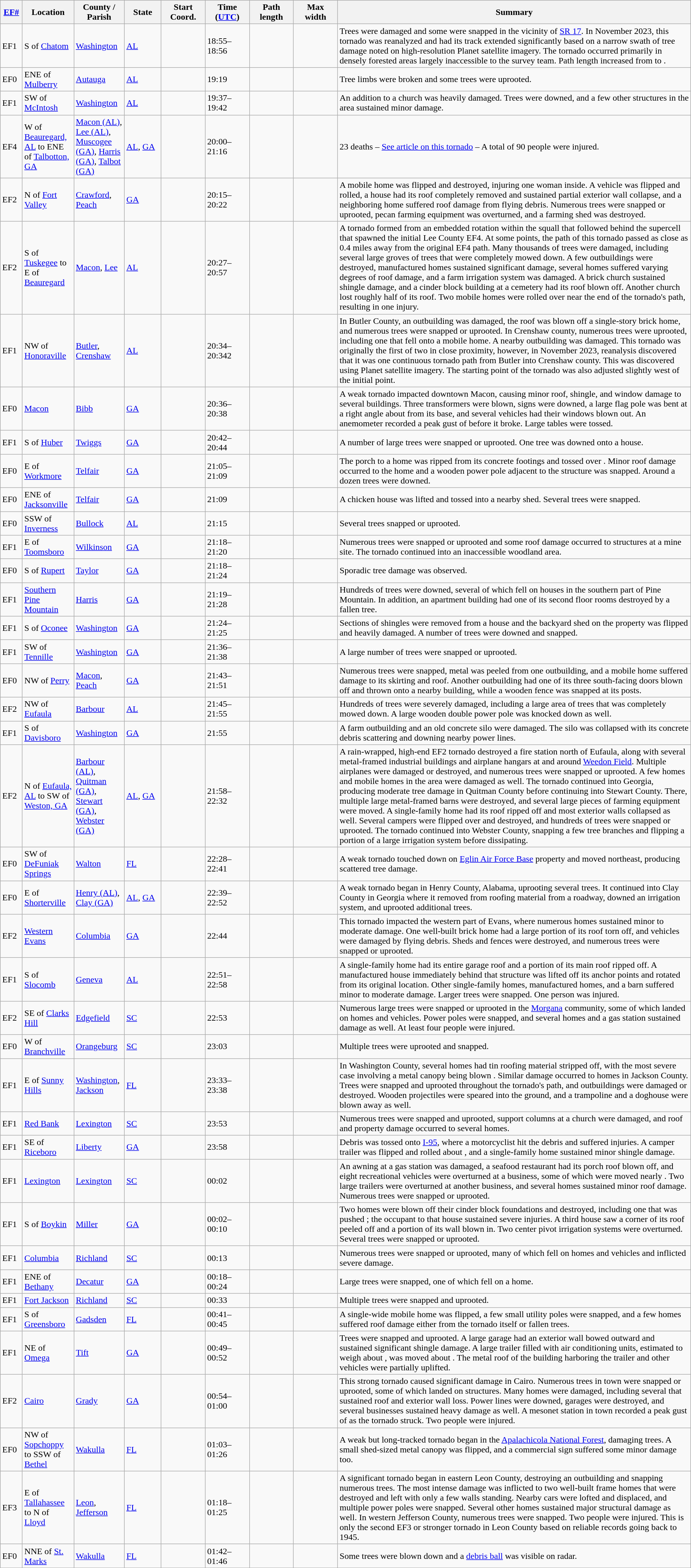<table class="wikitable sortable" style="width:100%;">
<tr>
<th scope="col"  style="width:3%; text-align:center;"><a href='#'>EF#</a></th>
<th scope="col"  style="width:7%; text-align:center;" class="unsortable">Location</th>
<th scope="col"  style="width:6%; text-align:center;" class="unsortable">County / Parish</th>
<th scope="col"  style="width:5%; text-align:center;">State</th>
<th scope="col"  style="width:6%; text-align:center;">Start Coord.</th>
<th scope="col"  style="width:6%; text-align:center;">Time (<a href='#'>UTC</a>)</th>
<th scope="col"  style="width:6%; text-align:center;">Path length</th>
<th scope="col"  style="width:6%; text-align:center;">Max width</th>
<th scope="col" class="unsortable" style="width:48%; text-align:center;">Summary</th>
</tr>
<tr>
<td bgcolor=>EF1</td>
<td>S of <a href='#'>Chatom</a></td>
<td><a href='#'>Washington</a></td>
<td><a href='#'>AL</a></td>
<td></td>
<td>18:55–18:56</td>
<td></td>
<td></td>
<td>Trees were damaged and some were snapped in the vicinity of <a href='#'>SR 17</a>. In November 2023, this tornado was reanalyzed and had its track extended significantly based on a narrow swath of tree damage noted on high-resolution Planet satellite imagery. The tornado occurred primarily in densely forested areas largely inaccessible to the survey team. Path length increased from  to .</td>
</tr>
<tr>
<td bgcolor=>EF0</td>
<td>ENE of <a href='#'>Mulberry</a></td>
<td><a href='#'>Autauga</a></td>
<td><a href='#'>AL</a></td>
<td></td>
<td>19:19</td>
<td></td>
<td></td>
<td>Tree limbs were broken and some trees were uprooted.</td>
</tr>
<tr>
<td bgcolor=>EF1</td>
<td>SW of <a href='#'>McIntosh</a></td>
<td><a href='#'>Washington</a></td>
<td><a href='#'>AL</a></td>
<td></td>
<td>19:37–19:42</td>
<td></td>
<td></td>
<td>An addition to a church was heavily damaged. Trees were downed, and a few other structures in the area sustained minor damage.</td>
</tr>
<tr>
<td bgcolor=>EF4</td>
<td>W of <a href='#'>Beauregard, AL</a> to ENE of <a href='#'>Talbotton, GA</a></td>
<td><a href='#'>Macon (AL)</a>, <a href='#'>Lee (AL)</a>, <a href='#'>Muscogee (GA)</a>, <a href='#'>Harris (GA)</a>, <a href='#'>Talbot (GA)</a></td>
<td><a href='#'>AL</a>, <a href='#'>GA</a></td>
<td></td>
<td>20:00–21:16</td>
<td></td>
<td></td>
<td>23 deaths – <a href='#'>See article on this tornado</a> – A total of 90 people were injured.</td>
</tr>
<tr>
<td bgcolor=>EF2</td>
<td>N of <a href='#'>Fort Valley</a></td>
<td><a href='#'>Crawford</a>, <a href='#'>Peach</a></td>
<td><a href='#'>GA</a></td>
<td></td>
<td>20:15–20:22</td>
<td></td>
<td></td>
<td>A mobile home was flipped and destroyed, injuring one woman inside. A vehicle was flipped and rolled, a house had its roof completely removed and sustained partial exterior wall collapse, and a neighboring home suffered roof damage from flying debris. Numerous trees were snapped or uprooted, pecan farming equipment was overturned, and a farming shed was destroyed.</td>
</tr>
<tr>
<td bgcolor=>EF2</td>
<td>S of <a href='#'>Tuskegee</a> to E of <a href='#'>Beauregard</a></td>
<td><a href='#'>Macon</a>, <a href='#'>Lee</a></td>
<td><a href='#'>AL</a></td>
<td></td>
<td>20:27–20:57</td>
<td></td>
<td></td>
<td>A tornado formed from an embedded rotation within the squall that followed behind the supercell that spawned the initial Lee County EF4. At some points, the path of this tornado passed as close as 0.4 miles away from the original EF4 path. Many thousands of trees were damaged, including several large groves of trees that were completely mowed down. A few outbuildings were destroyed, manufactured homes sustained significant damage, several homes suffered varying degrees of roof damage, and a farm irrigation system was damaged. A brick church sustained shingle damage, and a cinder block building at a cemetery had its roof blown off. Another church lost roughly half of its roof. Two mobile homes were rolled over near the end of the tornado's path, resulting in one injury.</td>
</tr>
<tr>
<td bgcolor=>EF1</td>
<td>NW of <a href='#'>Honoraville</a></td>
<td><a href='#'>Butler</a>, <a href='#'>Crenshaw</a></td>
<td><a href='#'>AL</a></td>
<td></td>
<td>20:34–20:342</td>
<td></td>
<td></td>
<td>In Butler County, an outbuilding was damaged, the roof was blown off a single-story brick home, and numerous trees were snapped or uprooted. In Crenshaw county, numerous trees were uprooted, including one that fell onto a mobile home. A nearby outbuilding was damaged. This tornado was originally the first of two in close proximity, however, in November 2023, reanalysis discovered that it was one continuous tornado path from Butler into Crenshaw county. This was discovered using Planet satellite imagery. The starting point of the tornado was also adjusted slightly west of the initial point.</td>
</tr>
<tr>
<td bgcolor=>EF0</td>
<td><a href='#'>Macon</a></td>
<td><a href='#'>Bibb</a></td>
<td><a href='#'>GA</a></td>
<td></td>
<td>20:36–20:38</td>
<td></td>
<td></td>
<td>A weak tornado impacted downtown Macon, causing minor roof, shingle, and window damage to several buildings. Three transformers were blown, signs were downed, a large flag pole was bent at a right angle about  from its base, and several vehicles had their windows blown out. An anemometer recorded a peak gust of  before it broke. Large tables were tossed.</td>
</tr>
<tr>
<td bgcolor=>EF1</td>
<td>S of <a href='#'>Huber</a></td>
<td><a href='#'>Twiggs</a></td>
<td><a href='#'>GA</a></td>
<td></td>
<td>20:42–20:44</td>
<td></td>
<td></td>
<td>A number of large trees were snapped or uprooted. One tree was downed onto a house.</td>
</tr>
<tr>
<td bgcolor=>EF0</td>
<td>E of <a href='#'>Workmore</a></td>
<td><a href='#'>Telfair</a></td>
<td><a href='#'>GA</a></td>
<td></td>
<td>21:05–21:09</td>
<td></td>
<td></td>
<td>The porch to a home was ripped from its concrete footings and tossed over . Minor roof damage occurred to the home and a wooden power pole adjacent to the structure was snapped. Around a dozen trees were downed.</td>
</tr>
<tr>
<td bgcolor=>EF0</td>
<td>ENE of <a href='#'>Jacksonville</a></td>
<td><a href='#'>Telfair</a></td>
<td><a href='#'>GA</a></td>
<td></td>
<td>21:09</td>
<td></td>
<td></td>
<td>A chicken house was lifted and tossed  into a nearby shed. Several trees were snapped.</td>
</tr>
<tr>
<td bgcolor=>EF0</td>
<td>SSW of <a href='#'>Inverness</a></td>
<td><a href='#'>Bullock</a></td>
<td><a href='#'>AL</a></td>
<td></td>
<td>21:15</td>
<td></td>
<td></td>
<td>Several trees snapped or uprooted.</td>
</tr>
<tr>
<td bgcolor=>EF1</td>
<td>E of <a href='#'>Toomsboro</a></td>
<td><a href='#'>Wilkinson</a></td>
<td><a href='#'>GA</a></td>
<td></td>
<td>21:18–21:20</td>
<td></td>
<td></td>
<td>Numerous trees were snapped or uprooted and some roof damage occurred to structures at a mine site. The tornado continued into an inaccessible woodland area.</td>
</tr>
<tr>
<td bgcolor=>EF0</td>
<td>S of <a href='#'>Rupert</a></td>
<td><a href='#'>Taylor</a></td>
<td><a href='#'>GA</a></td>
<td></td>
<td>21:18–21:24</td>
<td></td>
<td></td>
<td>Sporadic tree damage was observed.</td>
</tr>
<tr>
<td bgcolor=>EF1</td>
<td><a href='#'>Southern Pine Mountain</a></td>
<td><a href='#'>Harris</a></td>
<td><a href='#'>GA</a></td>
<td></td>
<td>21:19–21:28</td>
<td></td>
<td></td>
<td>Hundreds of trees were downed, several of which fell on houses in the southern part of Pine Mountain. In addition, an apartment building had one of its second floor rooms destroyed by a fallen tree.</td>
</tr>
<tr>
<td bgcolor=>EF1</td>
<td>S of <a href='#'>Oconee</a></td>
<td><a href='#'>Washington</a></td>
<td><a href='#'>GA</a></td>
<td></td>
<td>21:24–21:25</td>
<td></td>
<td></td>
<td>Sections of shingles were removed from a house and the backyard shed on the property was flipped and heavily damaged. A number of trees were downed and snapped.</td>
</tr>
<tr>
<td bgcolor=>EF1</td>
<td>SW of <a href='#'>Tennille</a></td>
<td><a href='#'>Washington</a></td>
<td><a href='#'>GA</a></td>
<td></td>
<td>21:36–21:38</td>
<td></td>
<td></td>
<td>A large number of trees were snapped or uprooted.</td>
</tr>
<tr>
<td bgcolor=>EF0</td>
<td>NW of <a href='#'>Perry</a></td>
<td><a href='#'>Macon</a>, <a href='#'>Peach</a></td>
<td><a href='#'>GA</a></td>
<td></td>
<td>21:43–21:51</td>
<td></td>
<td></td>
<td>Numerous trees were snapped, metal was peeled from one outbuilding, and a mobile home suffered damage to its skirting and roof. Another outbuilding had one of its three south-facing doors blown off and thrown onto a nearby building, while a  wooden fence was snapped at its posts.</td>
</tr>
<tr>
<td bgcolor=>EF2</td>
<td>NW of <a href='#'>Eufaula</a></td>
<td><a href='#'>Barbour</a></td>
<td><a href='#'>AL</a></td>
<td></td>
<td>21:45–21:55</td>
<td></td>
<td></td>
<td>Hundreds of trees were severely damaged, including a large area of trees that was completely mowed down. A large wooden double power pole was knocked down as well.</td>
</tr>
<tr>
<td bgcolor=>EF1</td>
<td>S of <a href='#'>Davisboro</a></td>
<td><a href='#'>Washington</a></td>
<td><a href='#'>GA</a></td>
<td></td>
<td>21:55</td>
<td></td>
<td></td>
<td>A farm outbuilding and an old concrete silo were damaged. The silo was collapsed with its concrete debris scattering and downing nearby power lines.</td>
</tr>
<tr>
<td bgcolor=>EF2</td>
<td>N of <a href='#'>Eufaula, AL</a> to SW of <a href='#'>Weston, GA</a></td>
<td><a href='#'>Barbour (AL)</a>, <a href='#'>Quitman (GA)</a>, <a href='#'>Stewart (GA)</a>, <a href='#'>Webster (GA)</a></td>
<td><a href='#'>AL</a>, <a href='#'>GA</a></td>
<td></td>
<td>21:58–22:32</td>
<td></td>
<td></td>
<td>A rain-wrapped, high-end EF2 tornado destroyed a fire station north of Eufaula, along with several metal-framed industrial buildings and airplane hangars at and around <a href='#'>Weedon Field</a>. Multiple airplanes were damaged or destroyed, and numerous trees were snapped or uprooted. A few homes and mobile homes in the area were damaged as well. The tornado continued into Georgia, producing moderate tree damage in Quitman County before continuing into Stewart County. There, multiple large metal-framed barns were destroyed, and several large pieces of farming equipment were moved. A single-family home had its roof ripped off and most exterior walls collapsed as well. Several campers were flipped over and destroyed, and hundreds of trees were snapped or uprooted. The tornado continued into Webster County, snapping a few tree branches and flipping a portion of a large irrigation system before dissipating.</td>
</tr>
<tr>
<td bgcolor=>EF0</td>
<td>SW of <a href='#'>DeFuniak Springs</a></td>
<td><a href='#'>Walton</a></td>
<td><a href='#'>FL</a></td>
<td></td>
<td>22:28–22:41</td>
<td></td>
<td></td>
<td>A weak tornado touched down on <a href='#'>Eglin Air Force Base</a> property and moved northeast, producing scattered tree damage.</td>
</tr>
<tr>
<td bgcolor=>EF0</td>
<td>E of <a href='#'>Shorterville</a></td>
<td><a href='#'>Henry (AL)</a>, <a href='#'>Clay (GA)</a></td>
<td><a href='#'>AL</a>, <a href='#'>GA</a></td>
<td></td>
<td>22:39–22:52</td>
<td></td>
<td></td>
<td>A weak tornado began in Henry County, Alabama, uprooting several trees. It continued into Clay County in Georgia where it removed from roofing material from a roadway, downed an irrigation system, and uprooted additional trees.</td>
</tr>
<tr>
<td bgcolor=>EF2</td>
<td><a href='#'>Western Evans</a></td>
<td><a href='#'>Columbia</a></td>
<td><a href='#'>GA</a></td>
<td></td>
<td>22:44</td>
<td></td>
<td></td>
<td>This tornado impacted the western part of Evans, where numerous homes sustained minor to moderate damage. One well-built brick home had a large portion of its roof torn off, and vehicles were damaged by flying debris. Sheds and fences were destroyed, and numerous trees were snapped or uprooted.</td>
</tr>
<tr>
<td bgcolor=>EF1</td>
<td>S of <a href='#'>Slocomb</a></td>
<td><a href='#'>Geneva</a></td>
<td><a href='#'>AL</a></td>
<td></td>
<td>22:51–22:58</td>
<td></td>
<td></td>
<td>A single-family home had its entire garage roof and a portion of its main roof ripped off. A manufactured house immediately behind that structure was lifted off its anchor points and rotated  from its original location. Other single-family homes, manufactured homes, and a barn suffered minor to moderate damage. Larger trees were snapped. One person was injured.</td>
</tr>
<tr>
<td bgcolor=>EF2</td>
<td>SE of <a href='#'>Clarks Hill</a></td>
<td><a href='#'>Edgefield</a></td>
<td><a href='#'>SC</a></td>
<td></td>
<td>22:53</td>
<td></td>
<td></td>
<td>Numerous large trees were snapped or uprooted in the <a href='#'>Morgana</a> community, some of which landed on homes and vehicles. Power poles were snapped, and several homes and a gas station sustained damage as well. At least four people were injured.</td>
</tr>
<tr>
<td bgcolor=>EF0</td>
<td>W of <a href='#'>Branchville</a></td>
<td><a href='#'>Orangeburg</a></td>
<td><a href='#'>SC</a></td>
<td></td>
<td>23:03</td>
<td></td>
<td></td>
<td>Multiple trees were uprooted and snapped.</td>
</tr>
<tr>
<td bgcolor=>EF1</td>
<td>E of <a href='#'>Sunny Hills</a></td>
<td><a href='#'>Washington</a>, <a href='#'>Jackson</a></td>
<td><a href='#'>FL</a></td>
<td></td>
<td>23:33–23:38</td>
<td></td>
<td></td>
<td>In Washington County, several homes had tin roofing material stripped off, with the most severe case involving a metal canopy being blown . Similar damage occurred to homes in Jackson County. Trees were snapped and uprooted throughout the tornado's path, and outbuildings were damaged or destroyed. Wooden projectiles were speared into the ground, and a trampoline and a doghouse were blown away as well.</td>
</tr>
<tr>
<td bgcolor=>EF1</td>
<td><a href='#'>Red Bank</a></td>
<td><a href='#'>Lexington</a></td>
<td><a href='#'>SC</a></td>
<td></td>
<td>23:53</td>
<td></td>
<td></td>
<td>Numerous trees were snapped and uprooted, support columns at a church were damaged, and roof and property damage occurred to several homes.</td>
</tr>
<tr>
<td bgcolor=>EF1</td>
<td>SE of <a href='#'>Riceboro</a></td>
<td><a href='#'>Liberty</a></td>
<td><a href='#'>GA</a></td>
<td></td>
<td>23:58</td>
<td></td>
<td></td>
<td>Debris was tossed onto <a href='#'>I-95</a>, where a motorcyclist hit the debris and suffered injuries. A camper trailer was flipped and rolled about , and a single-family home sustained minor shingle damage.</td>
</tr>
<tr>
<td bgcolor=>EF1</td>
<td><a href='#'>Lexington</a></td>
<td><a href='#'>Lexington</a></td>
<td><a href='#'>SC</a></td>
<td></td>
<td>00:02</td>
<td></td>
<td></td>
<td>An awning at a gas station was damaged, a seafood restaurant had its porch roof blown off, and eight recreational vehicles were overturned at a business, some of which were moved nearly . Two large trailers were overturned at another business, and several homes sustained minor roof damage. Numerous trees were snapped or uprooted.</td>
</tr>
<tr>
<td bgcolor=>EF1</td>
<td>S of <a href='#'>Boykin</a></td>
<td><a href='#'>Miller</a></td>
<td><a href='#'>GA</a></td>
<td></td>
<td>00:02–00:10</td>
<td></td>
<td></td>
<td>Two homes were blown off their cinder block foundations and destroyed, including one that was pushed ; the occupant to that house sustained severe injuries. A third house saw a corner of its roof peeled off and a portion of its wall blown in. Two center pivot irrigation systems were overturned. Several trees were snapped or uprooted.</td>
</tr>
<tr>
<td bgcolor=>EF1</td>
<td><a href='#'>Columbia</a></td>
<td><a href='#'>Richland</a></td>
<td><a href='#'>SC</a></td>
<td></td>
<td>00:13</td>
<td></td>
<td></td>
<td>Numerous trees were snapped or uprooted, many of which fell on homes and vehicles and inflicted severe damage.</td>
</tr>
<tr>
<td bgcolor=>EF1</td>
<td>ENE of <a href='#'>Bethany</a></td>
<td><a href='#'>Decatur</a></td>
<td><a href='#'>GA</a></td>
<td></td>
<td>00:18–00:24</td>
<td></td>
<td></td>
<td>Large trees were snapped, one of which fell on a home.</td>
</tr>
<tr>
<td bgcolor=>EF1</td>
<td><a href='#'>Fort Jackson</a></td>
<td><a href='#'>Richland</a></td>
<td><a href='#'>SC</a></td>
<td></td>
<td>00:33</td>
<td></td>
<td></td>
<td>Multiple trees were snapped and uprooted.</td>
</tr>
<tr>
<td bgcolor=>EF1</td>
<td>S of <a href='#'>Greensboro</a></td>
<td><a href='#'>Gadsden</a></td>
<td><a href='#'>FL</a></td>
<td></td>
<td>00:41–00:45</td>
<td></td>
<td></td>
<td>A single-wide mobile home was flipped, a few small utility poles were snapped, and a few homes suffered roof damage either from the tornado itself or fallen trees.</td>
</tr>
<tr>
<td bgcolor=>EF1</td>
<td>NE of <a href='#'>Omega</a></td>
<td><a href='#'>Tift</a></td>
<td><a href='#'>GA</a></td>
<td></td>
<td>00:49–00:52</td>
<td></td>
<td></td>
<td>Trees were snapped and uprooted. A large garage had an exterior wall bowed outward and sustained significant shingle damage. A large trailer filled with air conditioning units, estimated to weigh about , was moved about . The metal roof of the building harboring the trailer and other vehicles were partially uplifted.</td>
</tr>
<tr>
<td bgcolor=>EF2</td>
<td><a href='#'>Cairo</a></td>
<td><a href='#'>Grady</a></td>
<td><a href='#'>GA</a></td>
<td></td>
<td>00:54–01:00</td>
<td></td>
<td></td>
<td>This strong tornado caused significant damage in Cairo. Numerous trees in town were snapped or uprooted, some of which landed on structures. Many homes were damaged, including several that sustained roof and exterior wall loss. Power lines were downed, garages were destroyed, and several businesses sustained heavy damage as well. A mesonet station in town recorded a peak gust of  as the tornado struck. Two people were injured.</td>
</tr>
<tr>
<td bgcolor=>EF0</td>
<td>NW of <a href='#'>Sopchoppy</a> to SSW of <a href='#'>Bethel</a></td>
<td><a href='#'>Wakulla</a></td>
<td><a href='#'>FL</a></td>
<td></td>
<td>01:03–01:26</td>
<td></td>
<td></td>
<td>A weak but long-tracked tornado began in the <a href='#'>Apalachicola National Forest</a>, damaging trees. A small shed-sized metal canopy was flipped, and a commercial sign suffered some minor damage too.</td>
</tr>
<tr>
<td bgcolor=>EF3</td>
<td>E of <a href='#'>Tallahassee</a> to N of <a href='#'>Lloyd</a></td>
<td><a href='#'>Leon</a>, <a href='#'>Jefferson</a></td>
<td><a href='#'>FL</a></td>
<td></td>
<td>01:18–01:25</td>
<td></td>
<td></td>
<td>A significant tornado began in eastern Leon County, destroying an outbuilding and snapping numerous trees. The most intense damage was inflicted to two well-built frame homes that were destroyed and left with only a few walls standing. Nearby cars were lofted and displaced, and multiple power poles were snapped. Several other homes sustained major structural damage as well. In western Jefferson County, numerous trees were snapped. Two people were injured. This is only the second EF3 or stronger tornado in Leon County based on reliable records going back to 1945.</td>
</tr>
<tr>
<td bgcolor=>EF0</td>
<td>NNE of <a href='#'>St. Marks</a></td>
<td><a href='#'>Wakulla</a></td>
<td><a href='#'>FL</a></td>
<td></td>
<td>01:42–01:46</td>
<td></td>
<td></td>
<td>Some trees were blown down and a <a href='#'>debris ball</a> was visible on radar.</td>
</tr>
<tr>
</tr>
</table>
